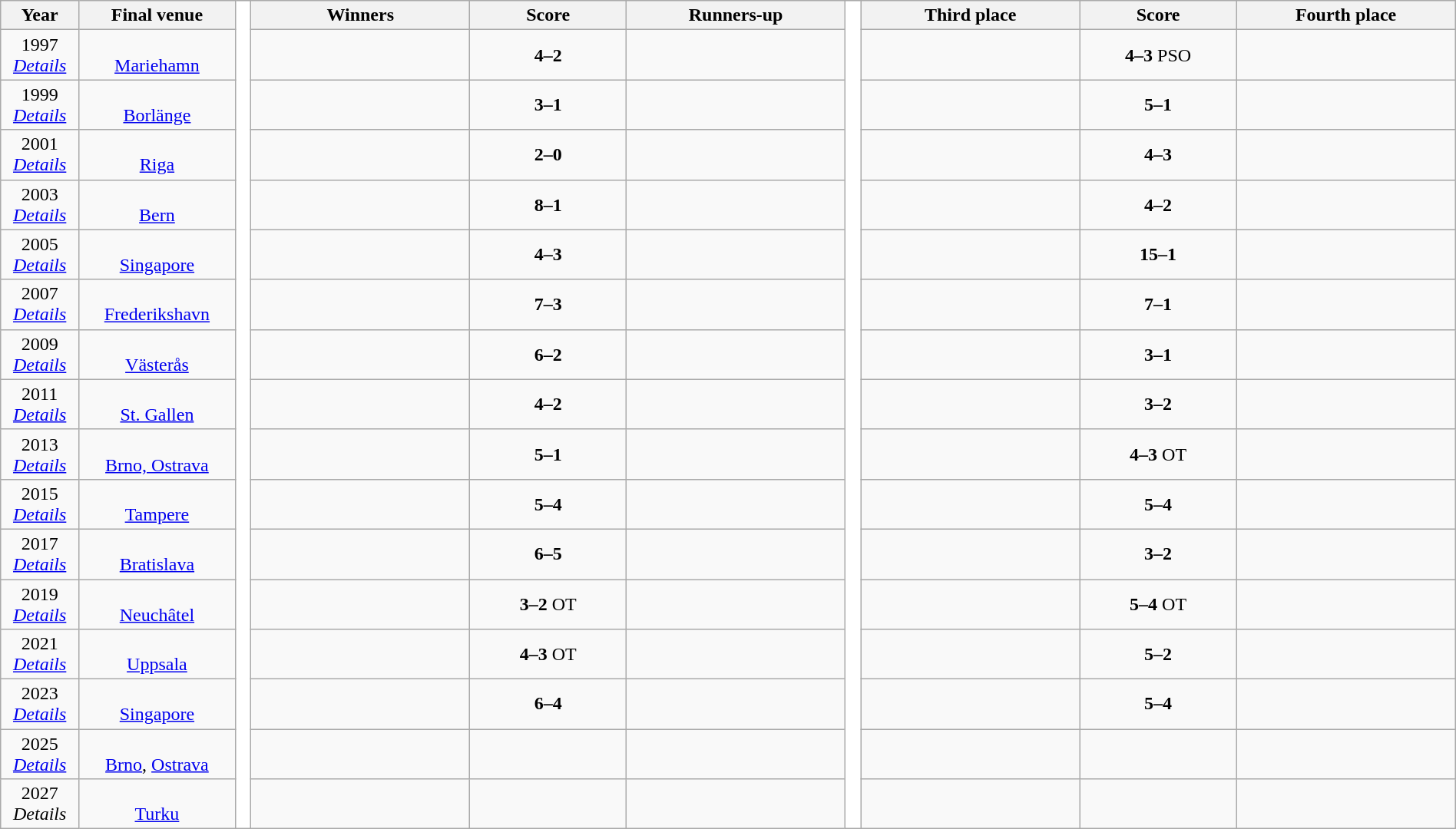<table class="wikitable" style="text-align:center; width:100%">
<tr>
<th width=5%>Year</th>
<th width=10%>Final venue</th>
<th rowspan="17" style="width:1%; background:#fff;"></th>
<th width=14%>Winners</th>
<th width=10%>Score</th>
<th width=14%>Runners-up</th>
<th rowspan="17" style="width:1%; background:#fff;"></th>
<th width=14%>Third place</th>
<th width=10%>Score</th>
<th width=14%>Fourth place</th>
</tr>
<tr>
<td>1997 <br> <em><a href='#'>Details</a></em></td>
<td> <br> <a href='#'>Mariehamn</a></td>
<td></td>
<td><strong>4–2</strong></td>
<td></td>
<td></td>
<td><strong>4–3</strong> PSO</td>
<td></td>
</tr>
<tr>
<td>1999 <br> <em><a href='#'>Details</a></em></td>
<td> <br> <a href='#'>Borlänge</a></td>
<td></td>
<td><strong>3–1</strong></td>
<td></td>
<td></td>
<td><strong>5–1</strong></td>
<td></td>
</tr>
<tr>
<td>2001 <br> <em><a href='#'>Details</a></em></td>
<td> <br> <a href='#'>Riga</a></td>
<td></td>
<td><strong>2–0</strong></td>
<td></td>
<td></td>
<td><strong>4–3</strong></td>
<td></td>
</tr>
<tr>
<td>2003 <br> <em><a href='#'>Details</a></em></td>
<td> <br> <a href='#'>Bern</a></td>
<td></td>
<td><strong>8–1</strong></td>
<td></td>
<td></td>
<td><strong>4–2</strong></td>
<td></td>
</tr>
<tr>
<td>2005 <br> <em><a href='#'>Details</a></em></td>
<td> <br> <a href='#'>Singapore</a></td>
<td></td>
<td><strong>4–3</strong></td>
<td></td>
<td></td>
<td><strong>15–1</strong></td>
<td></td>
</tr>
<tr>
<td>2007 <br> <em><a href='#'>Details</a></em></td>
<td> <br> <a href='#'>Frederikshavn</a></td>
<td></td>
<td><strong>7–3</strong></td>
<td></td>
<td></td>
<td><strong>7–1</strong></td>
<td></td>
</tr>
<tr>
<td>2009 <br> <em><a href='#'>Details</a></em></td>
<td> <br> <a href='#'>Västerås</a></td>
<td></td>
<td><strong>6–2</strong></td>
<td></td>
<td></td>
<td><strong>3–1</strong></td>
<td></td>
</tr>
<tr>
<td>2011 <br> <em><a href='#'>Details</a></em></td>
<td> <br> <a href='#'>St. Gallen</a></td>
<td></td>
<td><strong>4–2</strong></td>
<td></td>
<td></td>
<td><strong>3–2</strong></td>
<td></td>
</tr>
<tr>
<td>2013 <br> <em><a href='#'>Details</a></em></td>
<td> <br> <a href='#'>Brno, Ostrava</a></td>
<td></td>
<td><strong>5–1</strong></td>
<td></td>
<td></td>
<td><strong>4–3</strong> OT</td>
<td></td>
</tr>
<tr>
<td>2015 <br> <em><a href='#'>Details</a></em></td>
<td> <br> <a href='#'>Tampere</a></td>
<td></td>
<td><strong>5–4</strong> </td>
<td></td>
<td></td>
<td><strong>5–4</strong></td>
<td></td>
</tr>
<tr>
<td>2017 <br> <em><a href='#'>Details</a></em></td>
<td> <br> <a href='#'>Bratislava</a></td>
<td></td>
<td><strong>6–5</strong> </td>
<td></td>
<td></td>
<td><strong>3–2</strong></td>
<td></td>
</tr>
<tr>
<td>2019 <br> <em><a href='#'>Details</a></em></td>
<td> <br> <a href='#'>Neuchâtel</a></td>
<td></td>
<td><strong>3–2</strong> OT</td>
<td></td>
<td></td>
<td><strong>5–4</strong> OT</td>
<td></td>
</tr>
<tr>
<td>2021 <br> <em><a href='#'>Details</a></em></td>
<td> <br> <a href='#'>Uppsala</a></td>
<td></td>
<td><strong>4–3</strong> OT</td>
<td></td>
<td></td>
<td><strong>5–2</strong></td>
<td></td>
</tr>
<tr>
<td>2023 <br> <em><a href='#'>Details</a></em></td>
<td> <br> <a href='#'>Singapore</a></td>
<td></td>
<td><strong>6–4</strong></td>
<td></td>
<td></td>
<td><strong>5–4</strong></td>
<td></td>
</tr>
<tr>
<td>2025 <br> <em><a href='#'>Details</a></em></td>
<td> <br><a href='#'>Brno</a>, <a href='#'>Ostrava</a></td>
<td></td>
<td></td>
<td></td>
<td></td>
<td></td>
<td></td>
</tr>
<tr>
<td>2027 <br> <em>Details</em></td>
<td> <br><a href='#'>Turku</a></td>
<td></td>
<td></td>
<td></td>
<td></td>
<td></td>
<td></td>
</tr>
</table>
